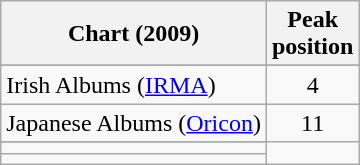<table class="wikitable sortable">
<tr>
<th>Chart (2009)</th>
<th>Peak<br>position</th>
</tr>
<tr>
</tr>
<tr>
</tr>
<tr>
</tr>
<tr>
</tr>
<tr>
<td>Irish Albums (<a href='#'>IRMA</a>)</td>
<td style="text-align:center;">4</td>
</tr>
<tr>
<td>Japanese Albums (<a href='#'>Oricon</a>)</td>
<td style="text-align:center;">11</td>
</tr>
<tr>
</tr>
<tr>
</tr>
<tr>
</tr>
<tr>
</tr>
<tr>
<td></td>
</tr>
<tr>
<td></td>
</tr>
</table>
